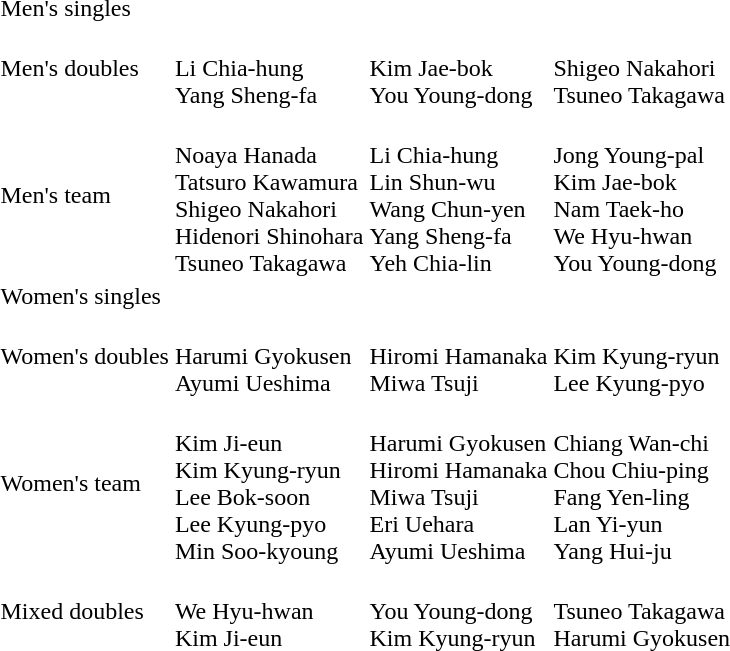<table>
<tr>
<td>Men's singles<br></td>
<td></td>
<td></td>
<td></td>
</tr>
<tr>
<td>Men's doubles<br></td>
<td><br>Li Chia-hung<br>Yang Sheng-fa</td>
<td><br>Kim Jae-bok<br>You Young-dong</td>
<td><br>Shigeo Nakahori<br>Tsuneo Takagawa</td>
</tr>
<tr>
<td>Men's team<br></td>
<td><br>Noaya Hanada<br>Tatsuro Kawamura<br>Shigeo Nakahori<br>Hidenori Shinohara<br>Tsuneo Takagawa</td>
<td><br>Li Chia-hung<br>Lin Shun-wu<br>Wang Chun-yen<br>Yang Sheng-fa<br>Yeh Chia-lin</td>
<td><br>Jong Young-pal<br>Kim Jae-bok<br>Nam Taek-ho<br>We Hyu-hwan<br>You Young-dong</td>
</tr>
<tr>
<td>Women's singles<br></td>
<td></td>
<td></td>
<td></td>
</tr>
<tr>
<td>Women's doubles<br></td>
<td><br>Harumi Gyokusen<br>Ayumi Ueshima</td>
<td><br>Hiromi Hamanaka<br>Miwa Tsuji</td>
<td><br>Kim Kyung-ryun<br>Lee Kyung-pyo</td>
</tr>
<tr>
<td>Women's team<br></td>
<td><br>Kim Ji-eun<br>Kim Kyung-ryun<br>Lee Bok-soon<br>Lee Kyung-pyo<br>Min Soo-kyoung</td>
<td><br>Harumi Gyokusen<br>Hiromi Hamanaka<br>Miwa Tsuji<br>Eri Uehara<br>Ayumi Ueshima</td>
<td><br>Chiang Wan-chi<br>Chou Chiu-ping<br>Fang Yen-ling<br>Lan Yi-yun<br>Yang Hui-ju</td>
</tr>
<tr>
<td>Mixed doubles<br></td>
<td><br>We Hyu-hwan<br>Kim Ji-eun</td>
<td><br>You Young-dong<br>Kim Kyung-ryun</td>
<td><br>Tsuneo Takagawa<br>Harumi Gyokusen</td>
</tr>
</table>
